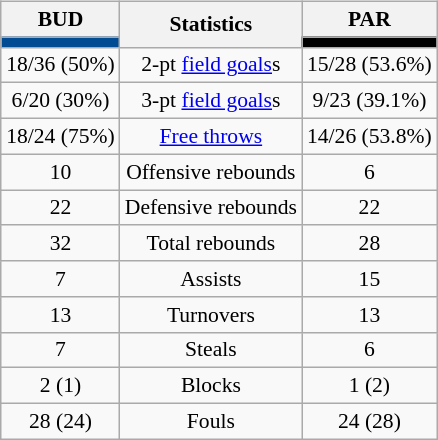<table style="width:100%;">
<tr>
<td valign=top align=right width=33%><br>













</td>
<td style="vertical-align:top; align:center; width:33%;"><br><table style="width:100%;">
<tr>
<td style="width=50%;"></td>
<td></td>
<td style="width=50%;"></td>
</tr>
</table>
<table class="wikitable" style="font-size:90%; text-align:center; margin:auto;" align=center>
<tr>
<th>BUD</th>
<th rowspan=2>Statistics</th>
<th>PAR</th>
</tr>
<tr>
<td style="background:#004B92;"></td>
<td style="background:#000000;"></td>
</tr>
<tr>
<td>18/36 (50%)</td>
<td>2-pt <a href='#'>field goals</a>s</td>
<td>15/28 (53.6%)</td>
</tr>
<tr>
<td>6/20 (30%)</td>
<td>3-pt <a href='#'>field goals</a>s</td>
<td>9/23 (39.1%)</td>
</tr>
<tr>
<td>18/24 (75%)</td>
<td><a href='#'>Free throws</a></td>
<td>14/26 (53.8%)</td>
</tr>
<tr>
<td>10</td>
<td>Offensive rebounds</td>
<td>6</td>
</tr>
<tr>
<td>22</td>
<td>Defensive rebounds</td>
<td>22</td>
</tr>
<tr>
<td>32</td>
<td>Total rebounds</td>
<td>28</td>
</tr>
<tr>
<td>7</td>
<td>Assists</td>
<td>15</td>
</tr>
<tr>
<td>13</td>
<td>Turnovers</td>
<td>13</td>
</tr>
<tr>
<td>7</td>
<td>Steals</td>
<td>6</td>
</tr>
<tr>
<td>2 (1)</td>
<td>Blocks</td>
<td>1 (2)</td>
</tr>
<tr>
<td>28 (24)</td>
<td>Fouls</td>
<td>24 (28)</td>
</tr>
</table>
</td>
<td style="vertical-align:top; align:left; width:33%;"><br>













</td>
</tr>
</table>
